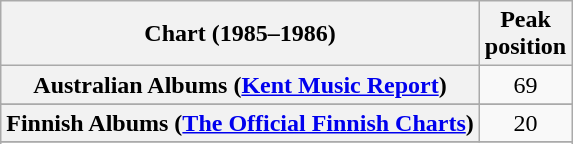<table class="wikitable sortable plainrowheaders">
<tr>
<th scope="col">Chart (1985–1986)</th>
<th scope="col">Peak<br>position</th>
</tr>
<tr>
<th scope="row">Australian Albums (<a href='#'>Kent Music Report</a>)</th>
<td align="center">69</td>
</tr>
<tr>
</tr>
<tr>
<th scope="row">Finnish Albums (<a href='#'>The Official Finnish Charts</a>)</th>
<td align="center">20</td>
</tr>
<tr>
</tr>
<tr>
</tr>
<tr>
</tr>
<tr>
</tr>
</table>
